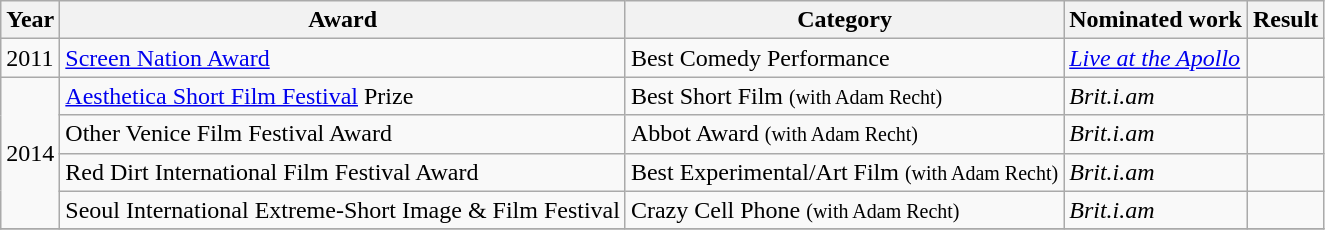<table class="wikitable sortable">
<tr>
<th>Year</th>
<th>Award</th>
<th>Category</th>
<th>Nominated work</th>
<th>Result</th>
</tr>
<tr>
<td>2011</td>
<td><a href='#'>Screen Nation Award</a></td>
<td>Best Comedy Performance</td>
<td><em><a href='#'>Live at the Apollo</a></em></td>
<td></td>
</tr>
<tr>
<td rowspan="4">2014</td>
<td><a href='#'>Aesthetica Short Film Festival</a> Prize</td>
<td>Best Short Film <small>(with Adam Recht)</small></td>
<td><em>Brit.i.am</em></td>
<td></td>
</tr>
<tr>
<td>Other Venice Film Festival Award</td>
<td>Abbot Award <small>(with Adam Recht)</small></td>
<td><em>Brit.i.am</em></td>
<td></td>
</tr>
<tr>
<td>Red Dirt International Film Festival Award</td>
<td>Best Experimental/Art Film <small>(with Adam Recht)</small></td>
<td><em>Brit.i.am</em></td>
<td></td>
</tr>
<tr>
<td>Seoul International Extreme-Short Image & Film Festival</td>
<td>Crazy Cell Phone <small>(with Adam Recht)</small></td>
<td><em>Brit.i.am</em></td>
<td></td>
</tr>
<tr>
</tr>
</table>
